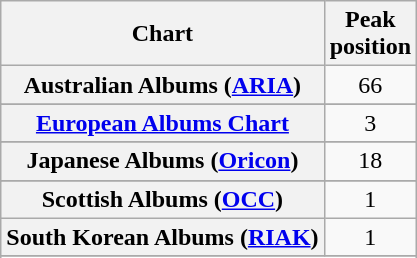<table class="wikitable sortable plainrowheaders">
<tr>
<th>Chart</th>
<th>Peak<br>position</th>
</tr>
<tr>
<th scope="row">Australian Albums (<a href='#'>ARIA</a>)</th>
<td style="text-align:center;">66</td>
</tr>
<tr>
</tr>
<tr>
</tr>
<tr>
</tr>
<tr>
</tr>
<tr>
<th scope="row"><a href='#'>European Albums Chart</a></th>
<td style="text-align:center;">3</td>
</tr>
<tr>
</tr>
<tr>
</tr>
<tr>
<th scope="row">Japanese Albums (<a href='#'>Oricon</a>)</th>
<td style="text-align:center;">18</td>
</tr>
<tr>
</tr>
<tr>
</tr>
<tr>
<th scope="row">Scottish Albums (<a href='#'>OCC</a>)</th>
<td align="center">1</td>
</tr>
<tr>
<th scope="row">South Korean Albums (<a href='#'>RIAK</a>)</th>
<td style="text-align:center;">1</td>
</tr>
<tr>
</tr>
<tr>
</tr>
<tr>
</tr>
</table>
